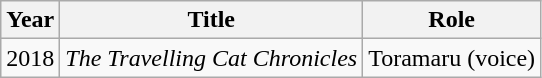<table class="wikitable">
<tr>
<th>Year</th>
<th>Title</th>
<th>Role</th>
</tr>
<tr>
<td>2018</td>
<td><em>The Travelling Cat Chronicles</em></td>
<td>Toramaru (voice)</td>
</tr>
</table>
